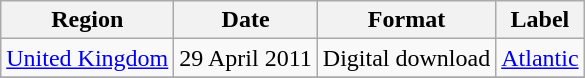<table class=wikitable>
<tr>
<th>Region</th>
<th>Date</th>
<th>Format</th>
<th>Label</th>
</tr>
<tr>
<td><a href='#'>United Kingdom</a></td>
<td>29 April 2011</td>
<td>Digital download</td>
<td><a href='#'>Atlantic</a></td>
</tr>
<tr>
</tr>
</table>
